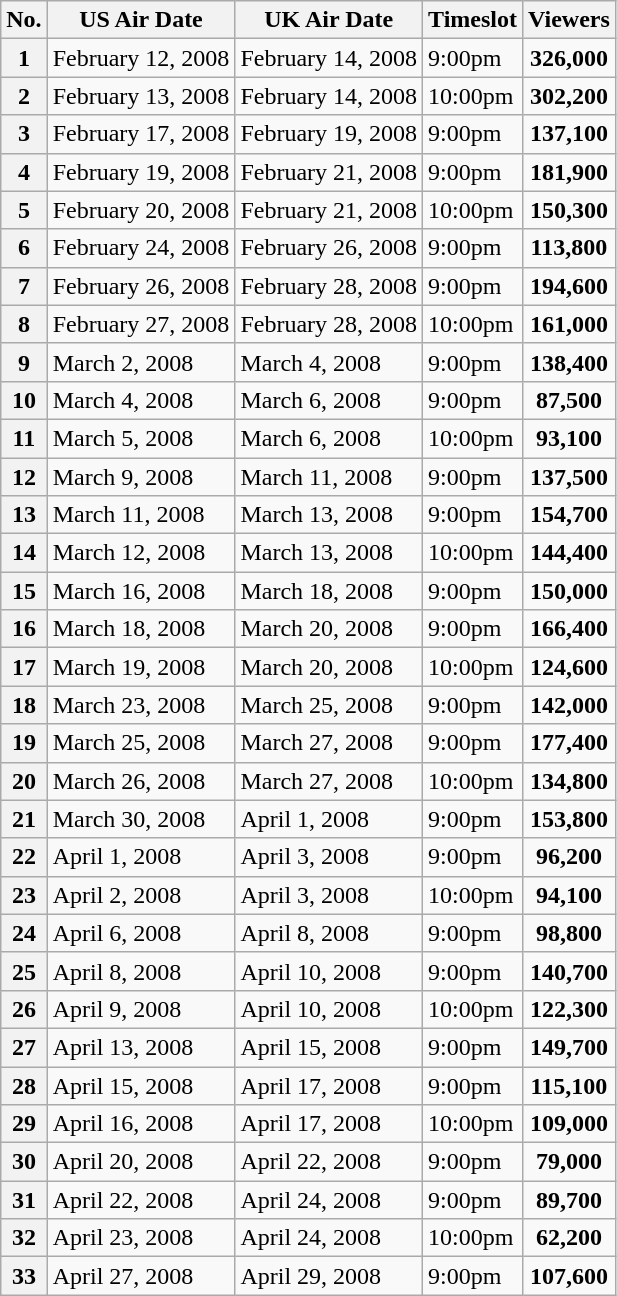<table class="wikitable sortable">
<tr>
<th scope="col">No.</th>
<th scope="col">US Air Date</th>
<th scope="col">UK Air Date</th>
<th scope="col">Timeslot</th>
<th scope="col">Viewers</th>
</tr>
<tr>
<th scope="row">1</th>
<td>February 12, 2008</td>
<td>February 14, 2008</td>
<td>9:00pm</td>
<td style="text-align:center;"><strong>326,000</strong></td>
</tr>
<tr>
<th scope="row">2</th>
<td>February 13, 2008</td>
<td>February 14, 2008</td>
<td>10:00pm</td>
<td style="text-align:center;"><strong>302,200</strong></td>
</tr>
<tr>
<th scope="row">3</th>
<td>February 17, 2008</td>
<td>February 19, 2008</td>
<td>9:00pm</td>
<td style="text-align:center;"><strong>137,100</strong></td>
</tr>
<tr>
<th scope="row">4</th>
<td>February 19, 2008</td>
<td>February 21, 2008</td>
<td>9:00pm</td>
<td style="text-align:center;"><strong>181,900</strong></td>
</tr>
<tr>
<th scope="row">5</th>
<td>February 20, 2008</td>
<td>February 21, 2008</td>
<td>10:00pm</td>
<td style="text-align:center;"><strong>150,300</strong></td>
</tr>
<tr>
<th scope="row">6</th>
<td>February 24, 2008</td>
<td>February 26, 2008</td>
<td>9:00pm</td>
<td style="text-align:center;"><strong>113,800</strong></td>
</tr>
<tr>
<th scope="row">7</th>
<td>February 26, 2008</td>
<td>February 28, 2008</td>
<td>9:00pm</td>
<td style="text-align:center;"><strong>194,600</strong></td>
</tr>
<tr>
<th scope="row">8</th>
<td>February 27, 2008</td>
<td>February 28, 2008</td>
<td>10:00pm</td>
<td style="text-align:center;"><strong>161,000</strong></td>
</tr>
<tr>
<th scope="row">9</th>
<td>March 2, 2008</td>
<td>March 4, 2008</td>
<td>9:00pm</td>
<td style="text-align:center;"><strong>138,400</strong></td>
</tr>
<tr>
<th scope="row">10</th>
<td>March 4, 2008</td>
<td>March 6, 2008</td>
<td>9:00pm</td>
<td style="text-align:center;"><strong>87,500</strong></td>
</tr>
<tr>
<th scope="row">11</th>
<td>March 5, 2008</td>
<td>March 6, 2008</td>
<td>10:00pm</td>
<td style="text-align:center;"><strong>93,100</strong></td>
</tr>
<tr>
<th scope="row">12</th>
<td>March 9, 2008</td>
<td>March 11, 2008</td>
<td>9:00pm</td>
<td style="text-align:center;"><strong>137,500 </strong></td>
</tr>
<tr>
<th scope="row">13</th>
<td>March 11, 2008</td>
<td>March 13, 2008</td>
<td>9:00pm</td>
<td style="text-align:center;"><strong>154,700 </strong></td>
</tr>
<tr>
<th scope="row">14</th>
<td>March 12, 2008</td>
<td>March 13, 2008</td>
<td>10:00pm</td>
<td style="text-align:center;"><strong>144,400 </strong></td>
</tr>
<tr>
<th scope="row">15</th>
<td>March 16, 2008</td>
<td>March 18, 2008</td>
<td>9:00pm</td>
<td style="text-align:center;"><strong>150,000 </strong></td>
</tr>
<tr>
<th scope="row">16</th>
<td>March 18, 2008</td>
<td>March 20, 2008</td>
<td>9:00pm</td>
<td style="text-align:center;"><strong>166,400 </strong></td>
</tr>
<tr>
<th scope="row">17</th>
<td>March 19, 2008</td>
<td>March 20, 2008</td>
<td>10:00pm</td>
<td style="text-align:center;"><strong>124,600 </strong></td>
</tr>
<tr>
<th scope="row">18</th>
<td>March 23, 2008</td>
<td>March 25, 2008</td>
<td>9:00pm</td>
<td style="text-align:center;"><strong>142,000</strong></td>
</tr>
<tr>
<th scope="row">19</th>
<td>March 25, 2008</td>
<td>March 27, 2008</td>
<td>9:00pm</td>
<td style="text-align:center;"><strong>177,400</strong></td>
</tr>
<tr>
<th scope="row">20</th>
<td>March 26, 2008</td>
<td>March 27, 2008</td>
<td>10:00pm</td>
<td style="text-align:center;"><strong>134,800</strong></td>
</tr>
<tr>
<th scope="row">21</th>
<td>March 30, 2008</td>
<td>April 1, 2008</td>
<td>9:00pm</td>
<td style="text-align:center;"><strong>153,800</strong></td>
</tr>
<tr>
<th scope="row">22</th>
<td>April 1, 2008</td>
<td>April 3, 2008</td>
<td>9:00pm</td>
<td style="text-align:center;"><strong>96,200</strong></td>
</tr>
<tr>
<th scope="row">23</th>
<td>April 2, 2008</td>
<td>April 3, 2008</td>
<td>10:00pm</td>
<td style="text-align:center;"><strong>94,100</strong></td>
</tr>
<tr>
<th scope="row">24</th>
<td>April 6, 2008</td>
<td>April 8, 2008</td>
<td>9:00pm</td>
<td style="text-align:center;"><strong>98,800</strong></td>
</tr>
<tr>
<th scope="row">25</th>
<td>April 8, 2008</td>
<td>April 10, 2008</td>
<td>9:00pm</td>
<td style="text-align:center;"><strong>140,700</strong></td>
</tr>
<tr>
<th scope="row">26</th>
<td>April 9, 2008</td>
<td>April 10, 2008</td>
<td>10:00pm</td>
<td style="text-align:center;"><strong>122,300</strong></td>
</tr>
<tr>
<th scope="row">27</th>
<td>April 13, 2008</td>
<td>April 15, 2008</td>
<td>9:00pm</td>
<td style="text-align:center;"><strong>149,700</strong></td>
</tr>
<tr>
<th scope="row">28</th>
<td>April 15, 2008</td>
<td>April 17, 2008</td>
<td>9:00pm</td>
<td style="text-align:center;"><strong>115,100</strong></td>
</tr>
<tr>
<th scope="row">29</th>
<td>April 16, 2008</td>
<td>April 17, 2008</td>
<td>10:00pm</td>
<td style="text-align:center;"><strong>109,000</strong></td>
</tr>
<tr>
<th scope="row">30</th>
<td>April 20, 2008</td>
<td>April 22, 2008</td>
<td>9:00pm</td>
<td style="text-align:center;"><strong>79,000</strong></td>
</tr>
<tr>
<th scope="row">31</th>
<td>April 22, 2008</td>
<td>April 24, 2008</td>
<td>9:00pm</td>
<td style="text-align:center;"><strong>89,700</strong></td>
</tr>
<tr>
<th scope="row">32</th>
<td>April 23, 2008</td>
<td>April 24, 2008</td>
<td>10:00pm</td>
<td style="text-align:center;"><strong>62,200</strong></td>
</tr>
<tr>
<th scope="row">33</th>
<td>April 27, 2008</td>
<td>April 29, 2008</td>
<td>9:00pm</td>
<td style="text-align:center;"><strong>107,600</strong></td>
</tr>
</table>
